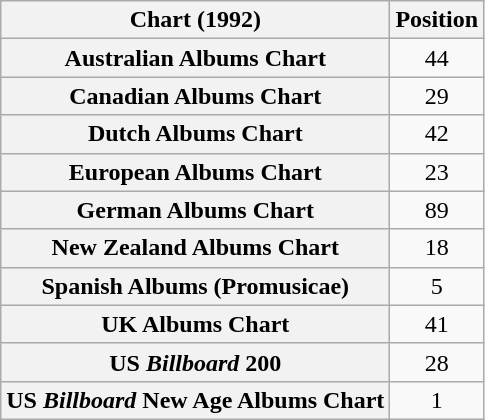<table class="wikitable plainrowheaders sortable" style="text-align:center;">
<tr>
<th>Chart (1992)</th>
<th>Position</th>
</tr>
<tr>
<th scope="row">Australian Albums Chart</th>
<td>44</td>
</tr>
<tr>
<th scope="row">Canadian Albums Chart</th>
<td>29</td>
</tr>
<tr>
<th scope="row">Dutch Albums Chart</th>
<td>42</td>
</tr>
<tr>
<th scope="row">European Albums Chart</th>
<td>23</td>
</tr>
<tr>
<th scope="row">German Albums Chart</th>
<td>89</td>
</tr>
<tr>
<th scope="row">New Zealand Albums Chart</th>
<td>18</td>
</tr>
<tr>
<th scope="row">Spanish Albums (Promusicae)</th>
<td>5</td>
</tr>
<tr>
<th scope="row">UK Albums Chart</th>
<td>41</td>
</tr>
<tr>
<th scope="row">US <em>Billboard</em> 200</th>
<td>28</td>
</tr>
<tr>
<th scope="row">US <em>Billboard</em> New Age Albums Chart</th>
<td>1</td>
</tr>
</table>
